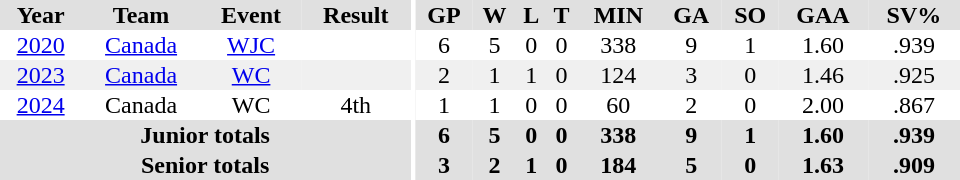<table border="0" cellpadding="1" cellspacing="0" ID="Table3" style="text-align:center; width:40em">
<tr ALIGN="center" bgcolor="#e0e0e0">
<th>Year</th>
<th>Team</th>
<th>Event</th>
<th>Result</th>
<th rowspan="99" bgcolor="#ffffff"></th>
<th>GP</th>
<th>W</th>
<th>L</th>
<th>T</th>
<th>MIN</th>
<th>GA</th>
<th>SO</th>
<th>GAA</th>
<th>SV%</th>
</tr>
<tr>
<td><a href='#'>2020</a></td>
<td><a href='#'>Canada</a></td>
<td><a href='#'>WJC</a></td>
<td></td>
<td>6</td>
<td>5</td>
<td>0</td>
<td>0</td>
<td>338</td>
<td>9</td>
<td>1</td>
<td>1.60</td>
<td>.939</td>
</tr>
<tr bgcolor="#f0f0f0">
<td><a href='#'>2023</a></td>
<td><a href='#'>Canada</a></td>
<td><a href='#'>WC</a></td>
<td></td>
<td>2</td>
<td>1</td>
<td>1</td>
<td>0</td>
<td>124</td>
<td>3</td>
<td>0</td>
<td>1.46</td>
<td>.925</td>
</tr>
<tr>
<td><a href='#'>2024</a></td>
<td>Canada</td>
<td>WC</td>
<td>4th</td>
<td>1</td>
<td>1</td>
<td>0</td>
<td>0</td>
<td>60</td>
<td>2</td>
<td>0</td>
<td>2.00</td>
<td>.867</td>
</tr>
<tr bgcolor="#e0e0e0">
<th colspan=4>Junior totals</th>
<th>6</th>
<th>5</th>
<th>0</th>
<th>0</th>
<th>338</th>
<th>9</th>
<th>1</th>
<th>1.60</th>
<th>.939</th>
</tr>
<tr bgcolor="#e0e0e0">
<th colspan=4>Senior totals</th>
<th>3</th>
<th>2</th>
<th>1</th>
<th>0</th>
<th>184</th>
<th>5</th>
<th>0</th>
<th>1.63</th>
<th>.909</th>
</tr>
</table>
